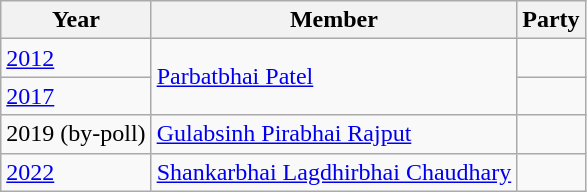<table class="wikitable sortable">
<tr>
<th>Year</th>
<th>Member</th>
<th colspan="2">Party</th>
</tr>
<tr>
<td><a href='#'>2012</a></td>
<td rowspan=2><a href='#'>Parbatbhai Patel</a></td>
<td></td>
</tr>
<tr>
<td><a href='#'>2017</a></td>
</tr>
<tr>
<td>2019 (by-poll)</td>
<td><a href='#'>Gulabsinh Pirabhai Rajput</a></td>
<td></td>
</tr>
<tr>
<td><a href='#'>2022</a></td>
<td><a href='#'>Shankarbhai Lagdhirbhai Chaudhary</a></td>
<td></td>
</tr>
</table>
